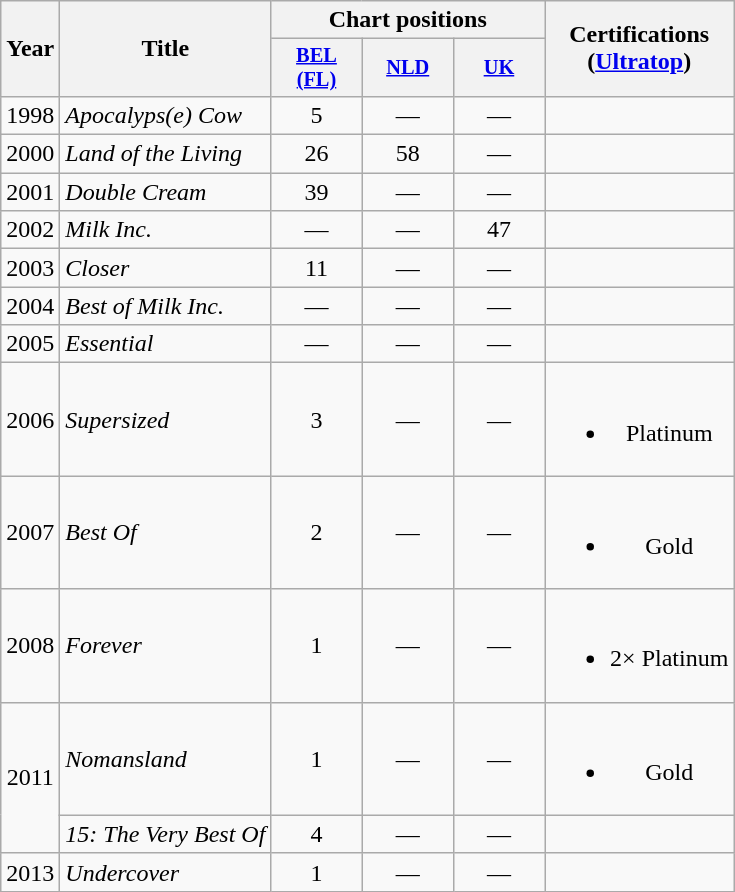<table class="wikitable" style="text-align:center;">
<tr>
<th rowspan="2">Year</th>
<th rowspan="2">Title</th>
<th colspan="3">Chart positions</th>
<th rowspan="2">Certifications<br>(<a href='#'>Ultratop</a>)</th>
</tr>
<tr>
<th style="width:4em;font-size:85%;"><a href='#'>BEL<br>(FL)</a></th>
<th style="width:4em;font-size:85%;"><a href='#'>NLD</a><br></th>
<th style="width:4em;font-size:85%;"><a href='#'>UK</a><br></th>
</tr>
<tr>
<td>1998</td>
<td style="text-align:left;"><em>Apocalyps(e) Cow</em></td>
<td>5</td>
<td>—</td>
<td>—</td>
<td></td>
</tr>
<tr>
<td>2000</td>
<td style="text-align:left;"><em>Land of the Living</em></td>
<td>26</td>
<td>58</td>
<td>—</td>
<td></td>
</tr>
<tr>
<td>2001</td>
<td style="text-align:left;"><em>Double Cream</em></td>
<td>39</td>
<td>—</td>
<td>—</td>
<td></td>
</tr>
<tr>
<td>2002</td>
<td style="text-align:left;"><em>Milk Inc.</em></td>
<td>—</td>
<td>—</td>
<td>47</td>
<td></td>
</tr>
<tr>
<td>2003</td>
<td style="text-align:left;"><em>Closer</em></td>
<td>11</td>
<td>—</td>
<td>—</td>
<td></td>
</tr>
<tr>
<td>2004</td>
<td style="text-align:left;"><em>Best of Milk Inc.</em></td>
<td>—</td>
<td>—</td>
<td>—</td>
<td></td>
</tr>
<tr>
<td>2005</td>
<td style="text-align:left;"><em>Essential</em></td>
<td>—</td>
<td>—</td>
<td>—</td>
<td></td>
</tr>
<tr>
<td>2006</td>
<td style="text-align:left;"><em>Supersized</em></td>
<td>3</td>
<td>—</td>
<td>—</td>
<td><br><ul><li>Platinum</li></ul></td>
</tr>
<tr>
<td>2007</td>
<td style="text-align:left;"><em>Best Of</em></td>
<td>2</td>
<td>—</td>
<td>—</td>
<td><br><ul><li>Gold</li></ul></td>
</tr>
<tr>
<td>2008</td>
<td style="text-align:left;"><em>Forever</em></td>
<td>1</td>
<td>—</td>
<td>—</td>
<td><br><ul><li>2× Platinum</li></ul></td>
</tr>
<tr>
<td rowspan="2">2011</td>
<td style="text-align:left;"><em>Nomansland</em></td>
<td>1</td>
<td>—</td>
<td>—</td>
<td><br><ul><li>Gold</li></ul></td>
</tr>
<tr>
<td style="text-align:left;"><em>15: The Very Best Of</em></td>
<td>4</td>
<td>—</td>
<td>—</td>
<td></td>
</tr>
<tr>
<td>2013</td>
<td style="text-align:left;"><em>Undercover</em></td>
<td>1</td>
<td>—</td>
<td>—</td>
<td></td>
</tr>
</table>
